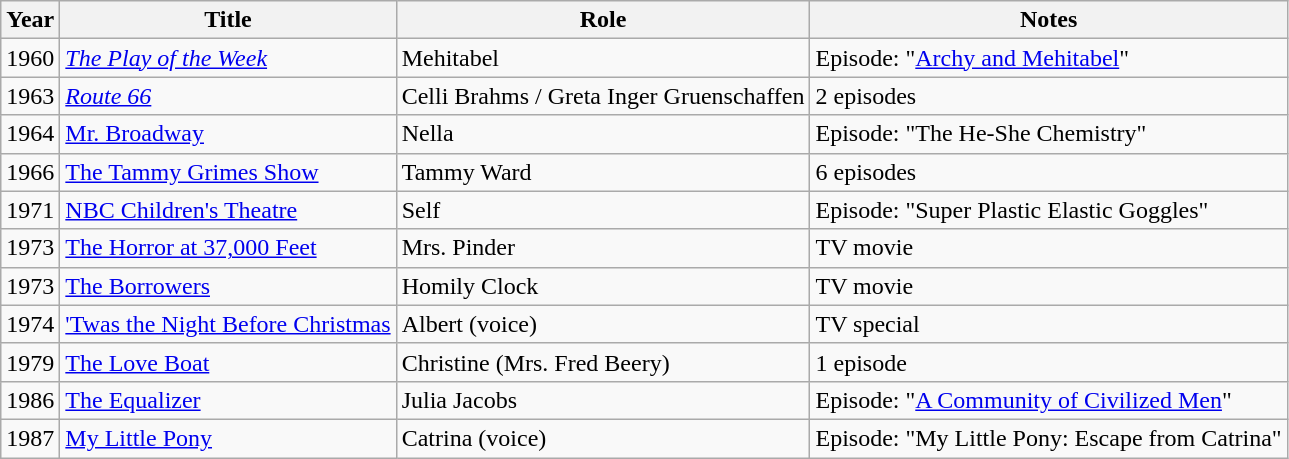<table class="wikitable sortable">
<tr>
<th>Year</th>
<th>Title</th>
<th>Role</th>
<th>Notes</th>
</tr>
<tr>
<td>1960</td>
<td><em><a href='#'>The Play of the Week</a></em></td>
<td>Mehitabel</td>
<td>Episode: "<a href='#'>Archy and Mehitabel</a>" </td>
</tr>
<tr>
<td>1963</td>
<td><em><a href='#'>Route 66</a></em></td>
<td>Celli Brahms / Greta Inger Gruenschaffen</td>
<td>2 episodes</td>
</tr>
<tr>
<td>1964</td>
<td><a href='#'>Mr. Broadway</a><em></td>
<td>Nella</td>
<td>Episode: "The He-She Chemistry"</td>
</tr>
<tr>
<td>1966</td>
<td></em><a href='#'>The Tammy Grimes Show</a><em></td>
<td>Tammy Ward</td>
<td>6 episodes</td>
</tr>
<tr>
<td>1971</td>
<td></em><a href='#'>NBC Children's Theatre</a><em></td>
<td>Self</td>
<td>Episode: "Super Plastic Elastic Goggles"</td>
</tr>
<tr>
<td>1973</td>
<td></em><a href='#'>The Horror at 37,000 Feet</a><em></td>
<td>Mrs. Pinder</td>
<td>TV movie</td>
</tr>
<tr>
<td>1973</td>
<td></em><a href='#'>The Borrowers</a><em></td>
<td>Homily Clock</td>
<td>TV movie</td>
</tr>
<tr>
<td>1974</td>
<td></em><a href='#'>'Twas the Night Before Christmas</a><em></td>
<td>Albert (voice)</td>
<td>TV special</td>
</tr>
<tr>
<td>1979</td>
<td></em><a href='#'>The Love Boat</a><em></td>
<td>Christine (Mrs. Fred Beery)</td>
<td>1 episode</td>
</tr>
<tr>
<td>1986</td>
<td></em><a href='#'>The Equalizer</a><em></td>
<td>Julia Jacobs</td>
<td>Episode: "<a href='#'>A Community of Civilized Men</a>"</td>
</tr>
<tr>
<td>1987</td>
<td></em><a href='#'>My Little Pony</a><em></td>
<td>Catrina (voice)</td>
<td>Episode: "My Little Pony: Escape from Catrina"</td>
</tr>
</table>
